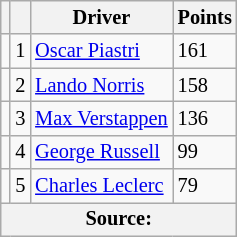<table class="wikitable" style="font-size: 85%;">
<tr>
<th scope="col"></th>
<th scope="col"></th>
<th scope="col">Driver</th>
<th scope="col">Points</th>
</tr>
<tr>
<td align="left"></td>
<td align="center">1</td>
<td> <a href='#'>Oscar Piastri</a></td>
<td align="left">161</td>
</tr>
<tr>
<td align="left"></td>
<td align="center">2</td>
<td> <a href='#'>Lando Norris</a></td>
<td align="left">158</td>
</tr>
<tr>
<td align="left"></td>
<td align="center">3</td>
<td> <a href='#'>Max Verstappen</a></td>
<td align="left">136</td>
</tr>
<tr>
<td align="left"></td>
<td align="center">4</td>
<td> <a href='#'>George Russell</a></td>
<td align="left">99</td>
</tr>
<tr>
<td align="left"></td>
<td align="center">5</td>
<td> <a href='#'>Charles Leclerc</a></td>
<td align="left">79</td>
</tr>
<tr>
<th colspan=4>Source:</th>
</tr>
</table>
